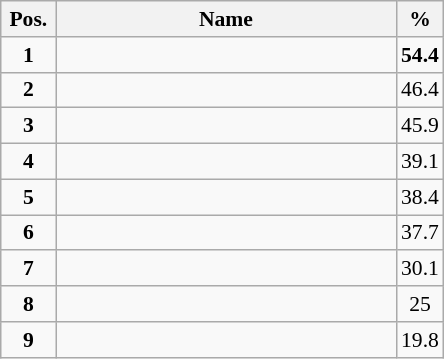<table class="wikitable" style="text-align:center; font-size:90%;">
<tr>
<th width=30px>Pos.</th>
<th width=220px>Name</th>
<th width=20px>%</th>
</tr>
<tr>
<td><strong>1</strong></td>
<td align=left><strong></strong></td>
<td><strong>54.4</strong></td>
</tr>
<tr>
<td><strong>2</strong></td>
<td align=left></td>
<td>46.4</td>
</tr>
<tr>
<td><strong>3</strong></td>
<td align=left></td>
<td>45.9</td>
</tr>
<tr>
<td><strong>4</strong></td>
<td align=left></td>
<td>39.1</td>
</tr>
<tr>
<td><strong>5</strong></td>
<td align=left></td>
<td>38.4</td>
</tr>
<tr>
<td><strong>6</strong></td>
<td align=left></td>
<td>37.7</td>
</tr>
<tr>
<td><strong>7</strong></td>
<td align=left></td>
<td>30.1</td>
</tr>
<tr>
<td><strong>8</strong></td>
<td align=left></td>
<td>25</td>
</tr>
<tr>
<td><strong>9</strong></td>
<td align=left></td>
<td>19.8</td>
</tr>
</table>
